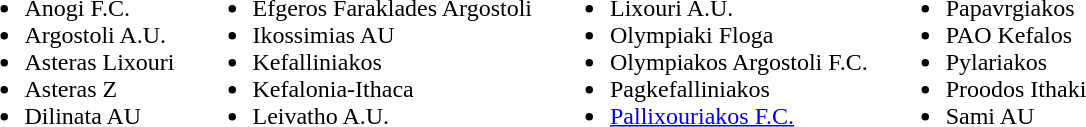<table cellpadding="5">
<tr style="vertical-align:top;">
<td><br><ul><li>Anogi F.C.</li><li>Argostoli A.U.</li><li>Asteras Lixouri</li><li>Asteras Z</li><li>Dilinata AU</li></ul></td>
<td><br><ul><li>Efgeros Faraklades Argostoli</li><li>Ikossimias AU</li><li>Kefalliniakos</li><li>Kefalonia-Ithaca</li><li>Leivatho A.U.</li></ul></td>
<td><br><ul><li>Lixouri A.U.</li><li>Olympiaki Floga</li><li>Olympiakos Argostoli F.C.</li><li>Pagkefalliniakos</li><li><a href='#'>Pallixouriakos F.C.</a></li></ul></td>
<td><br><ul><li>Papavrgiakos</li><li>PAO Kefalos</li><li>Pylariakos</li><li>Proodos Ithaki</li><li>Sami AU</li></ul></td>
</tr>
</table>
